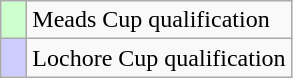<table class="wikitable">
<tr>
<td style="width:10px; background:#cfc"></td>
<td>Meads Cup qualification</td>
</tr>
<tr>
<td style="width:10px; background:#ccf"></td>
<td>Lochore Cup qualification</td>
</tr>
</table>
